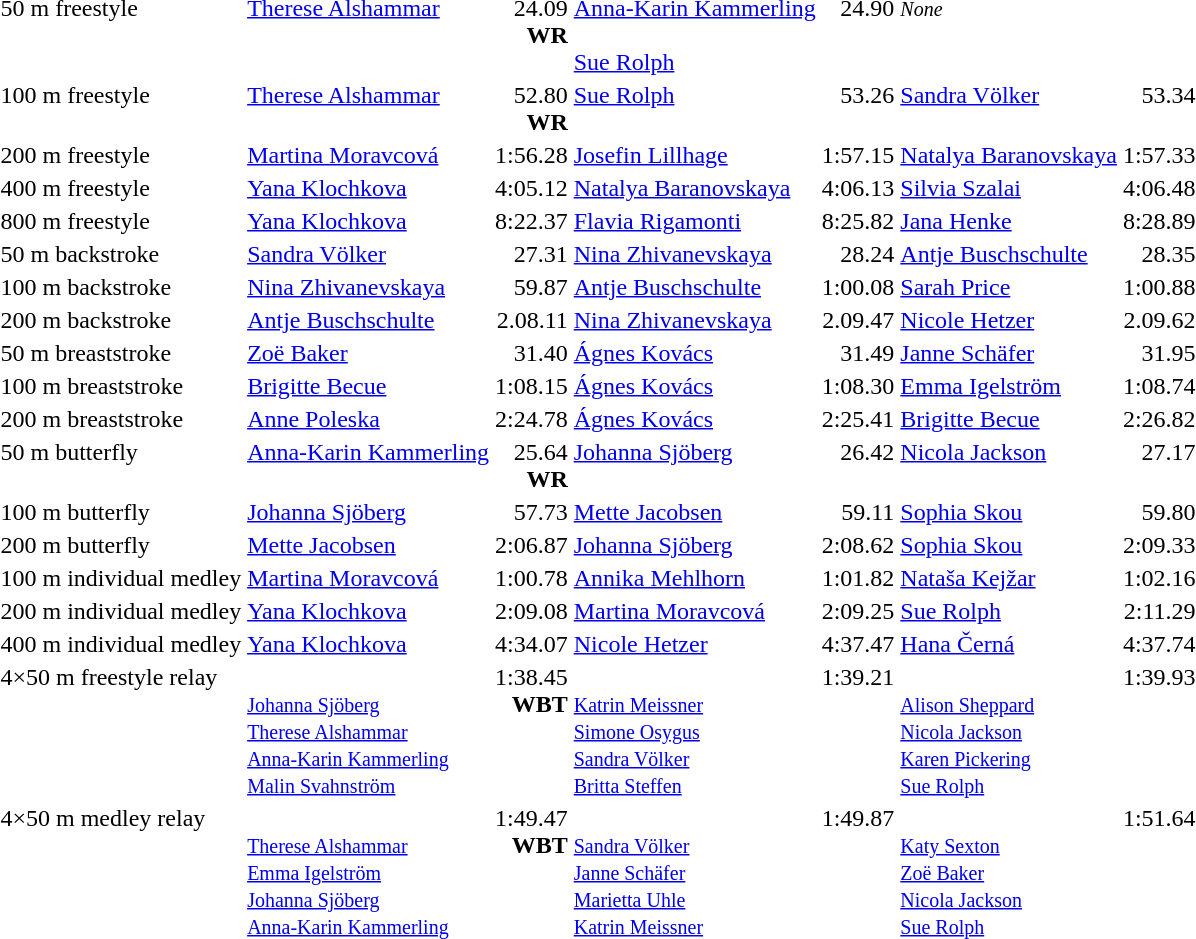<table>
<tr valign=top>
<td>50 m freestyle</td>
<td><a href='#'>Therese Alshammar</a><br><small></small></td>
<td align=right>24.09<br><strong>WR</strong></td>
<td><a href='#'>Anna-Karin Kammerling</a><br><small></small><br><a href='#'>Sue Rolph</a><br><small></small></td>
<td align=right>24.90</td>
<td><small><em>None</em></small></td>
<td align=right></td>
</tr>
<tr valign=top>
<td>100 m freestyle</td>
<td><a href='#'>Therese Alshammar</a><br><small></small></td>
<td align=right>52.80<br><strong>WR</strong></td>
<td><a href='#'>Sue Rolph</a><br><small></small></td>
<td align=right>53.26</td>
<td><a href='#'>Sandra Völker</a><br><small></small></td>
<td align=right>53.34</td>
</tr>
<tr valign=top>
<td>200 m freestyle</td>
<td><a href='#'>Martina Moravcová</a><br><small></small></td>
<td align=right>1:56.28</td>
<td><a href='#'>Josefin Lillhage</a><br><small></small></td>
<td align=right>1:57.15</td>
<td><a href='#'>Natalya Baranovskaya</a><br><small></small></td>
<td align=right>1:57.33</td>
</tr>
<tr valign=top>
<td>400 m freestyle</td>
<td><a href='#'>Yana Klochkova</a><br><small></small></td>
<td align=right>4:05.12</td>
<td><a href='#'>Natalya Baranovskaya</a><br><small></small></td>
<td align=right>4:06.13</td>
<td><a href='#'>Silvia Szalai</a><br><small></small></td>
<td align=right>4:06.48</td>
</tr>
<tr valign=top>
<td>800 m freestyle</td>
<td><a href='#'>Yana Klochkova</a><br><small></small></td>
<td align=right>8:22.37</td>
<td><a href='#'>Flavia Rigamonti</a><br><small></small></td>
<td align=right>8:25.82</td>
<td><a href='#'>Jana Henke</a><br><small></small></td>
<td align=right>8:28.89</td>
</tr>
<tr valign=top>
<td>50 m backstroke</td>
<td><a href='#'>Sandra Völker</a><br><small></small></td>
<td align=right>27.31</td>
<td><a href='#'>Nina Zhivanevskaya</a><br><small></small></td>
<td align=right>28.24</td>
<td><a href='#'>Antje Buschschulte</a><br><small></small></td>
<td align=right>28.35</td>
</tr>
<tr valign=top>
<td>100 m backstroke</td>
<td><a href='#'>Nina Zhivanevskaya</a><br><small></small></td>
<td align=right>59.87</td>
<td><a href='#'>Antje Buschschulte</a><br><small></small></td>
<td align=right>1:00.08</td>
<td><a href='#'>Sarah Price</a><br><small></small></td>
<td align=right>1:00.88</td>
</tr>
<tr valign=top>
<td>200 m backstroke</td>
<td><a href='#'>Antje Buschschulte</a><br><small></small></td>
<td align=right>2.08.11</td>
<td><a href='#'>Nina Zhivanevskaya</a><br><small></small></td>
<td align=right>2.09.47</td>
<td><a href='#'>Nicole Hetzer</a><br><small></small></td>
<td align=right>2.09.62</td>
</tr>
<tr valign=top>
<td>50 m breaststroke</td>
<td><a href='#'>Zoë Baker</a><br><small></small></td>
<td align=right>31.40</td>
<td><a href='#'>Ágnes Kovács</a><br><small></small></td>
<td align=right>31.49</td>
<td><a href='#'>Janne Schäfer</a><br><small></small></td>
<td align=right>31.95</td>
</tr>
<tr valign=top>
<td>100 m breaststroke</td>
<td><a href='#'>Brigitte Becue</a><br><small></small></td>
<td align=right>1:08.15</td>
<td><a href='#'>Ágnes Kovács</a><br><small></small></td>
<td align=right>1:08.30</td>
<td><a href='#'>Emma Igelström</a><br><small></small></td>
<td align=right>1:08.74</td>
</tr>
<tr valign=top>
<td>200 m breaststroke</td>
<td><a href='#'>Anne Poleska</a><br><small></small></td>
<td align=right>2:24.78</td>
<td><a href='#'>Ágnes Kovács</a><br><small></small></td>
<td align=right>2:25.41</td>
<td><a href='#'>Brigitte Becue</a><br><small></small></td>
<td align=right>2:26.82</td>
</tr>
<tr valign=top>
<td>50 m butterfly</td>
<td><a href='#'>Anna-Karin Kammerling</a><br><small></small></td>
<td align=right>25.64<br><strong>WR</strong></td>
<td><a href='#'>Johanna Sjöberg</a><br><small></small></td>
<td align=right>26.42</td>
<td><a href='#'>Nicola Jackson</a><br><small></small></td>
<td align=right>27.17</td>
</tr>
<tr valign=top>
<td>100 m butterfly</td>
<td><a href='#'>Johanna Sjöberg</a><br><small></small></td>
<td align=right>57.73</td>
<td><a href='#'>Mette Jacobsen</a><br><small></small></td>
<td align=right>59.11</td>
<td><a href='#'>Sophia Skou</a><br><small></small></td>
<td align=right>59.80</td>
</tr>
<tr valign=top>
<td>200 m butterfly</td>
<td><a href='#'>Mette Jacobsen</a><br><small></small></td>
<td align=right>2:06.87</td>
<td><a href='#'>Johanna Sjöberg</a><br><small></small></td>
<td align=right>2:08.62</td>
<td><a href='#'>Sophia Skou</a><br><small></small></td>
<td align=right>2:09.33</td>
</tr>
<tr valign=top>
<td>100 m individual medley</td>
<td><a href='#'>Martina Moravcová</a><br><small></small></td>
<td align=right>1:00.78</td>
<td><a href='#'>Annika Mehlhorn</a><br><small></small></td>
<td align=right>1:01.82</td>
<td><a href='#'>Nataša Kejžar</a><br><small></small></td>
<td align=right>1:02.16</td>
</tr>
<tr valign=top>
<td>200 m individual medley</td>
<td><a href='#'>Yana Klochkova</a><br><small></small></td>
<td align=right>2:09.08</td>
<td><a href='#'>Martina Moravcová</a><br><small></small></td>
<td align=right>2:09.25</td>
<td><a href='#'>Sue Rolph</a><br><small></small></td>
<td align=right>2:11.29</td>
</tr>
<tr valign=top>
<td>400 m individual medley</td>
<td><a href='#'>Yana Klochkova</a><br><small></small></td>
<td align=right>4:34.07</td>
<td><a href='#'>Nicole Hetzer</a><br><small></small></td>
<td align=right>4:37.47</td>
<td><a href='#'>Hana Černá</a><br><small></small></td>
<td align=right>4:37.74</td>
</tr>
<tr valign=top>
<td>4×50 m freestyle relay</td>
<td><br><small><a href='#'>Johanna Sjöberg</a><br><a href='#'>Therese Alshammar</a><br><a href='#'>Anna-Karin Kammerling</a><br><a href='#'>Malin Svahnström</a></small></td>
<td align=right>1:38.45<br><strong>WBT</strong></td>
<td><br><small><a href='#'>Katrin Meissner</a><br><a href='#'>Simone Osygus</a><br><a href='#'>Sandra Völker</a><br><a href='#'>Britta Steffen</a></small></td>
<td align=right>1:39.21</td>
<td><br><small><a href='#'>Alison Sheppard</a><br><a href='#'>Nicola Jackson</a><br><a href='#'>Karen Pickering</a><br><a href='#'>Sue Rolph</a></small></td>
<td align=right>1:39.93</td>
</tr>
<tr valign=top>
<td>4×50 m medley relay</td>
<td><br><small><a href='#'>Therese Alshammar</a><br><a href='#'>Emma Igelström</a><br><a href='#'>Johanna Sjöberg</a><br><a href='#'>Anna-Karin Kammerling</a></small></td>
<td align=right>1:49.47<br><strong>WBT</strong></td>
<td> <br><small><a href='#'>Sandra Völker</a><br><a href='#'>Janne Schäfer</a><br><a href='#'>Marietta Uhle</a><br><a href='#'>Katrin Meissner</a></small></td>
<td align=right>1:49.87</td>
<td><br><small><a href='#'>Katy Sexton</a><br><a href='#'>Zoë Baker</a><br><a href='#'>Nicola Jackson</a><br><a href='#'>Sue Rolph</a></small></td>
<td align=right>1:51.64</td>
</tr>
</table>
